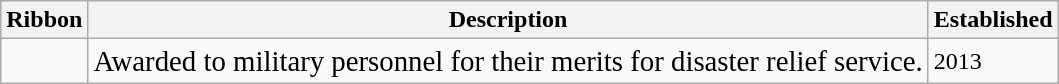<table class="wikitable">
<tr>
<th>Ribbon</th>
<th>Description</th>
<th>Established</th>
</tr>
<tr>
<td><big></big></td>
<td><big>Awarded to military personnel for their merits for disaster relief service.</big></td>
<td>2013</td>
</tr>
</table>
